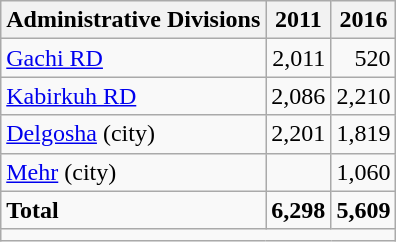<table class="wikitable">
<tr>
<th>Administrative Divisions</th>
<th>2011</th>
<th>2016</th>
</tr>
<tr>
<td><a href='#'>Gachi RD</a></td>
<td style="text-align: right;">2,011</td>
<td style="text-align: right;">520</td>
</tr>
<tr>
<td><a href='#'>Kabirkuh RD</a></td>
<td style="text-align: right;">2,086</td>
<td style="text-align: right;">2,210</td>
</tr>
<tr>
<td><a href='#'>Delgosha</a> (city)</td>
<td style="text-align: right;">2,201</td>
<td style="text-align: right;">1,819</td>
</tr>
<tr>
<td><a href='#'>Mehr</a> (city)</td>
<td style="text-align: right;"></td>
<td style="text-align: right;">1,060</td>
</tr>
<tr>
<td><strong>Total</strong></td>
<td style="text-align: right;"><strong>6,298</strong></td>
<td style="text-align: right;"><strong>5,609</strong></td>
</tr>
<tr>
<td colspan=3></td>
</tr>
</table>
